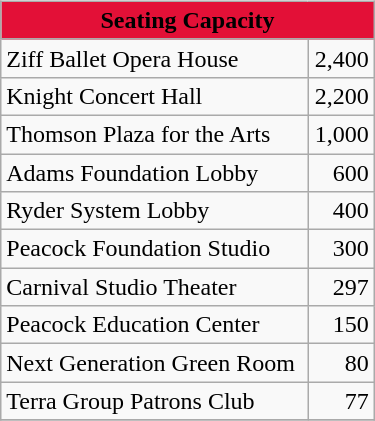<table class="wikitable"  style="width:250px; float:right; margin:25px 0 25px 25px;">
<tr>
<th colspan="2" style="background: #e31037;">Seating Capacity</th>
</tr>
<tr>
<td align="left">Ziff Ballet Opera House</td>
<td align="right">2,400</td>
</tr>
<tr>
<td align="left">Knight Concert Hall</td>
<td align="right">2,200</td>
</tr>
<tr>
<td align="left">Thomson Plaza for the Arts</td>
<td align="right">1,000</td>
</tr>
<tr>
<td align="left">Adams Foundation Lobby</td>
<td align="right">600</td>
</tr>
<tr>
<td align="left">Ryder System Lobby</td>
<td align="right">400</td>
</tr>
<tr>
<td align="left">Peacock Foundation Studio</td>
<td align="right">300</td>
</tr>
<tr>
<td align="left">Carnival Studio Theater</td>
<td align="right">297</td>
</tr>
<tr>
<td align="left">Peacock Education Center</td>
<td align="right">150</td>
</tr>
<tr>
<td align="left">Next Generation Green Room</td>
<td align="right">80</td>
</tr>
<tr>
<td align="left">Terra Group Patrons Club</td>
<td align="right">77</td>
</tr>
<tr>
</tr>
</table>
